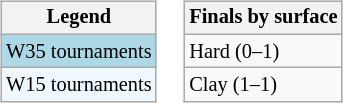<table>
<tr valign=top>
<td><br><table class=wikitable style="font-size:85%">
<tr>
<th>Legend</th>
</tr>
<tr style="background:lightblue;">
<td>W35 tournaments</td>
</tr>
<tr style="background:#f0f8ff;">
<td>W15 tournaments</td>
</tr>
</table>
</td>
<td><br><table class=wikitable style="font-size:85%">
<tr>
<th>Finals by surface</th>
</tr>
<tr>
<td>Hard (0–1)</td>
</tr>
<tr>
<td>Clay (1–1)</td>
</tr>
</table>
</td>
</tr>
</table>
